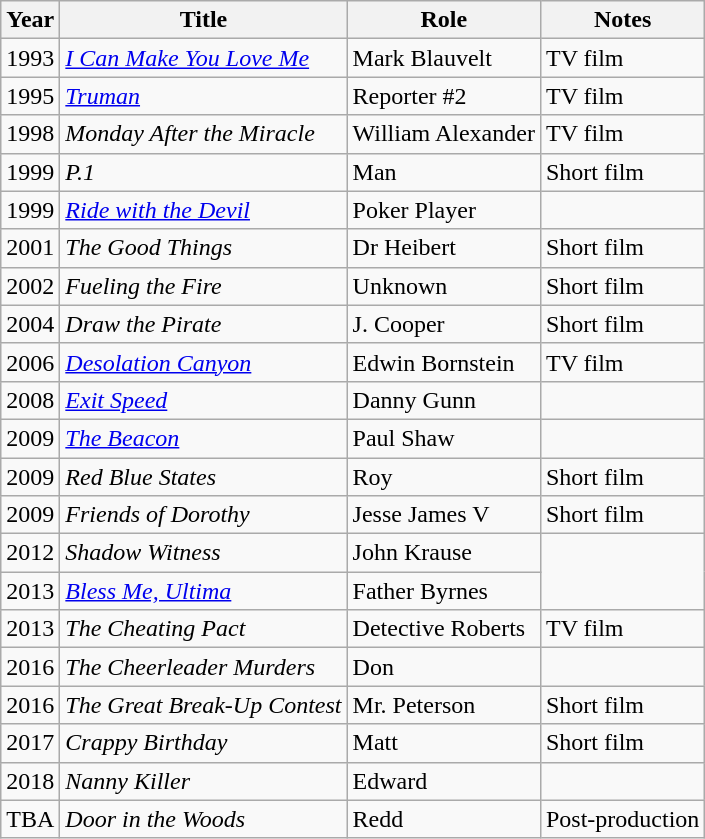<table class="wikitable sortable">
<tr>
<th>Year</th>
<th>Title</th>
<th>Role</th>
<th class="unsortable">Notes</th>
</tr>
<tr>
<td>1993</td>
<td><em><a href='#'>I Can Make You Love Me</a></em></td>
<td>Mark Blauvelt</td>
<td>TV film</td>
</tr>
<tr>
<td>1995</td>
<td><em><a href='#'>Truman</a></em></td>
<td>Reporter #2</td>
<td>TV film</td>
</tr>
<tr>
<td>1998</td>
<td><em>Monday After the Miracle</em></td>
<td>William Alexander</td>
<td>TV film</td>
</tr>
<tr>
<td>1999</td>
<td><em>P.1</em></td>
<td>Man</td>
<td>Short film</td>
</tr>
<tr>
<td>1999</td>
<td><em><a href='#'>Ride with the Devil</a></em></td>
<td>Poker Player</td>
<td></td>
</tr>
<tr>
<td>2001</td>
<td><em>The Good Things</em></td>
<td>Dr Heibert</td>
<td>Short film</td>
</tr>
<tr>
<td>2002</td>
<td><em>Fueling the Fire</em></td>
<td>Unknown</td>
<td>Short film</td>
</tr>
<tr>
<td>2004</td>
<td><em>Draw the Pirate</em></td>
<td>J. Cooper</td>
<td>Short film</td>
</tr>
<tr>
<td>2006</td>
<td><em><a href='#'>Desolation Canyon</a></em></td>
<td>Edwin Bornstein</td>
<td>TV film</td>
</tr>
<tr>
<td>2008</td>
<td><em><a href='#'>Exit Speed</a></em></td>
<td>Danny Gunn</td>
<td></td>
</tr>
<tr>
<td>2009</td>
<td><em><a href='#'>The Beacon</a></em></td>
<td>Paul Shaw</td>
</tr>
<tr>
<td>2009</td>
<td><em>Red Blue States</em></td>
<td>Roy</td>
<td>Short film</td>
</tr>
<tr>
<td>2009</td>
<td><em>Friends of Dorothy</em></td>
<td>Jesse James V</td>
<td>Short film</td>
</tr>
<tr>
<td>2012</td>
<td><em>Shadow Witness</em></td>
<td>John Krause</td>
</tr>
<tr>
<td>2013</td>
<td><em><a href='#'>Bless Me, Ultima</a></em></td>
<td>Father Byrnes</td>
</tr>
<tr>
<td>2013</td>
<td><em>The Cheating Pact</em></td>
<td>Detective Roberts</td>
<td>TV film</td>
</tr>
<tr>
<td>2016</td>
<td><em>The Cheerleader Murders</em></td>
<td>Don</td>
</tr>
<tr>
<td>2016</td>
<td><em>The Great Break-Up Contest</em></td>
<td>Mr. Peterson</td>
<td>Short film</td>
</tr>
<tr>
<td>2017</td>
<td><em>Crappy Birthday</em></td>
<td>Matt</td>
<td>Short film</td>
</tr>
<tr>
<td>2018</td>
<td><em>Nanny Killer</em></td>
<td>Edward</td>
</tr>
<tr>
<td>TBA</td>
<td><em>Door in the Woods</em></td>
<td>Redd</td>
<td>Post-production</td>
</tr>
</table>
